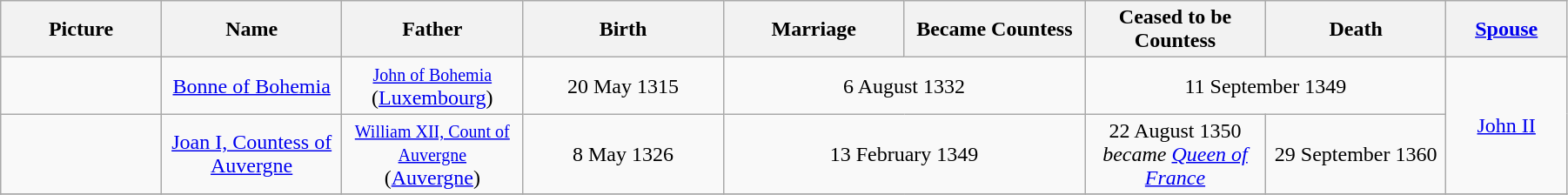<table width=95% class="wikitable">
<tr>
<th width = "8%">Picture</th>
<th width = "9%">Name</th>
<th width = "9%">Father</th>
<th width = "10%">Birth</th>
<th width = "9%">Marriage</th>
<th width = "9%">Became Countess</th>
<th width = "9%">Ceased to be Countess</th>
<th width = "9%">Death</th>
<th width = "6%"><a href='#'>Spouse</a></th>
</tr>
<tr>
<td align="center"></td>
<td align="center"><a href='#'>Bonne of Bohemia</a></td>
<td align="center"><small><a href='#'>John of Bohemia</a></small><br>(<a href='#'>Luxembourg</a>)</td>
<td align="center">20 May 1315</td>
<td align="center" colspan="2">6 August 1332</td>
<td align="center" colspan="2">11 September 1349</td>
<td align="center" rowspan="2"><a href='#'>John II</a></td>
</tr>
<tr>
<td align="center"></td>
<td align="center"><a href='#'>Joan I, Countess of Auvergne</a></td>
<td align="center"><small><a href='#'>William XII, Count of Auvergne</a></small> <br>(<a href='#'>Auvergne</a>)</td>
<td align="center">8 May 1326</td>
<td align="center" colspan="2">13 February 1349</td>
<td align="center">22 August 1350<br><em>became <a href='#'>Queen of France</a></em></td>
<td align="center">29 September 1360</td>
</tr>
<tr>
</tr>
</table>
